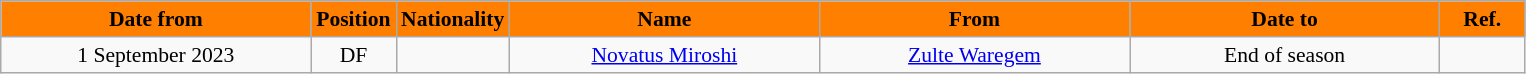<table class="wikitable" style="text-align:center; font-size:90%; ">
<tr>
<th style="background:#FF8000; color:black; width:200px;">Date from</th>
<th style="background:#FF8000; color:black; width:50px;">Position</th>
<th style="background:#FF8000; color:black; width:50px;">Nationality</th>
<th style="background:#FF8000; color:black; width:200px;">Name</th>
<th style="background:#FF8000; color:black; width:200px;">From</th>
<th style="background:#FF8000; color:black; width:200px;">Date to</th>
<th style="background:#FF8000; color:black; width:50px;">Ref.</th>
</tr>
<tr>
<td>1 September 2023</td>
<td>DF</td>
<td></td>
<td><a href='#'>Novatus Miroshi</a></td>
<td><a href='#'>Zulte Waregem</a></td>
<td>End of season</td>
<td></td>
</tr>
</table>
